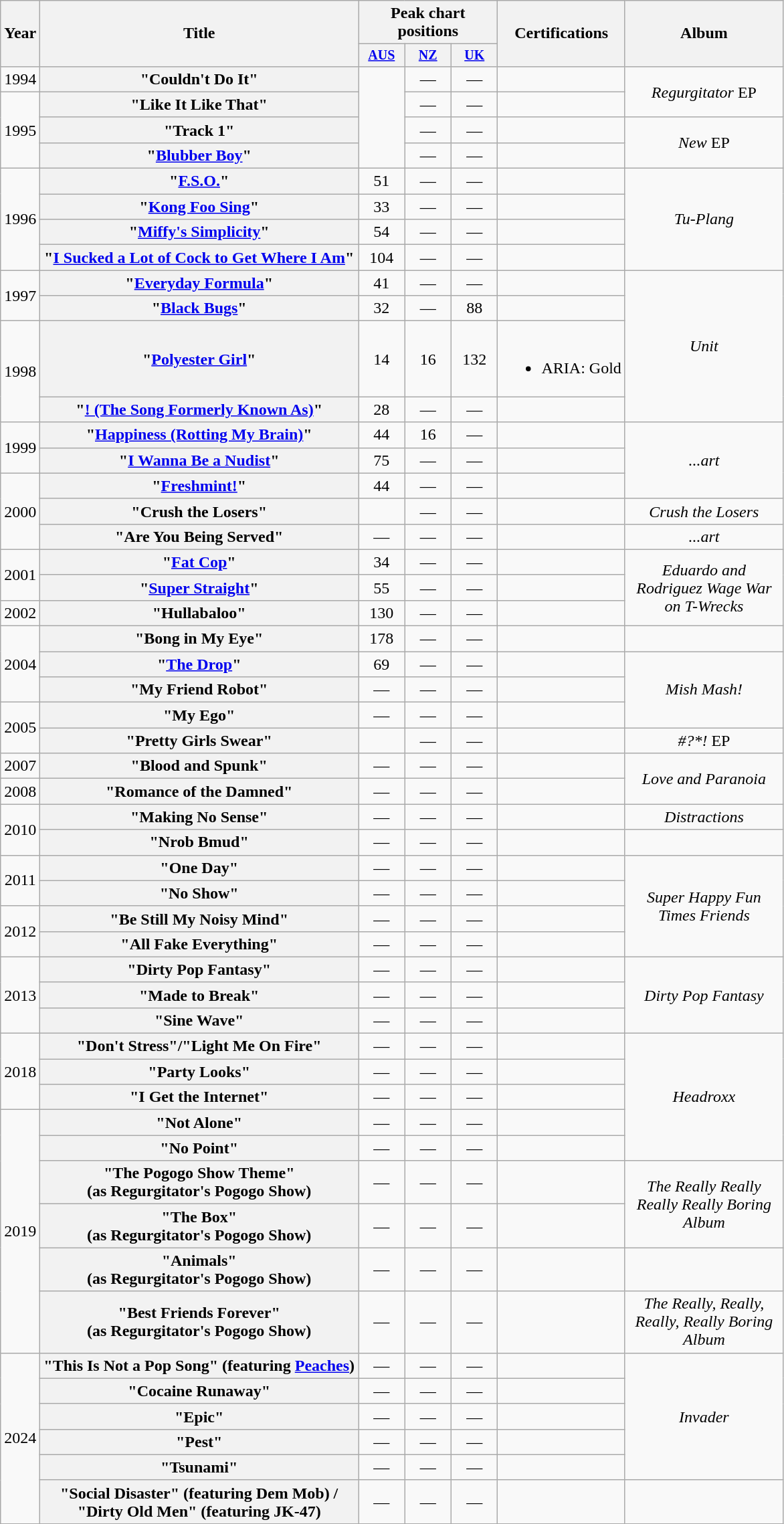<table class="wikitable plainrowheaders" style="text-align:center;">
<tr>
<th rowspan="2">Year</th>
<th rowspan="2">Title</th>
<th colspan="3">Peak chart positions</th>
<th rowspan="2">Certifications</th>
<th rowspan="2" style="width:150px;">Album</th>
</tr>
<tr style="font-size:smaller;">
<th style="width:40px;"><a href='#'>AUS</a><br></th>
<th style="width:40px;"><a href='#'>NZ</a><br></th>
<th style="width:40px;"><a href='#'>UK</a><br></th>
</tr>
<tr>
<td>1994</td>
<th scope="row">"Couldn't Do It"</th>
<td rowspan="4"></td>
<td>—</td>
<td>—</td>
<td></td>
<td rowspan="2"><em>Regurgitator</em> EP</td>
</tr>
<tr>
<td rowspan="3">1995</td>
<th scope="row">"Like It Like That"</th>
<td>—</td>
<td>—</td>
<td></td>
</tr>
<tr>
<th scope="row">"Track 1"</th>
<td>—</td>
<td>—</td>
<td></td>
<td rowspan="2"><em>New</em> EP</td>
</tr>
<tr>
<th scope="row">"<a href='#'>Blubber Boy</a>"</th>
<td>—</td>
<td>—</td>
<td></td>
</tr>
<tr>
<td rowspan="4">1996</td>
<th scope="row">"<a href='#'>F.S.O.</a>"</th>
<td>51</td>
<td>—</td>
<td>—</td>
<td></td>
<td rowspan="4"><em>Tu-Plang</em></td>
</tr>
<tr>
<th scope="row">"<a href='#'>Kong Foo Sing</a>"</th>
<td>33</td>
<td>—</td>
<td>—</td>
<td></td>
</tr>
<tr>
<th scope="row">"<a href='#'>Miffy's Simplicity</a>"</th>
<td>54</td>
<td>—</td>
<td>—</td>
<td></td>
</tr>
<tr>
<th scope="row">"<a href='#'>I Sucked a Lot of Cock to Get Where I Am</a>"</th>
<td>104</td>
<td>—</td>
<td>—</td>
<td></td>
</tr>
<tr>
<td rowspan="2">1997</td>
<th scope="row">"<a href='#'>Everyday Formula</a>"</th>
<td>41</td>
<td>—</td>
<td>—</td>
<td></td>
<td rowspan="4"><em>Unit</em></td>
</tr>
<tr>
<th scope="row">"<a href='#'>Black Bugs</a>"</th>
<td>32</td>
<td>—</td>
<td>88</td>
<td></td>
</tr>
<tr>
<td rowspan="2">1998</td>
<th scope="row">"<a href='#'>Polyester Girl</a>"</th>
<td>14</td>
<td>16</td>
<td>132</td>
<td><br><ul><li>ARIA: Gold</li></ul></td>
</tr>
<tr>
<th scope="row">"<a href='#'>! (The Song Formerly Known As)</a>"</th>
<td>28</td>
<td>—</td>
<td>—</td>
<td></td>
</tr>
<tr>
<td rowspan="2">1999</td>
<th scope="row">"<a href='#'>Happiness (Rotting My Brain)</a>"</th>
<td>44</td>
<td>16</td>
<td>—</td>
<td></td>
<td rowspan="3"><em>...art</em></td>
</tr>
<tr>
<th scope="row">"<a href='#'>I Wanna Be a Nudist</a>"</th>
<td>75</td>
<td>—</td>
<td>—</td>
<td></td>
</tr>
<tr>
<td rowspan="3">2000</td>
<th scope="row">"<a href='#'>Freshmint!</a>"</th>
<td>44</td>
<td>—</td>
<td>—</td>
<td></td>
</tr>
<tr>
<th scope="row">"Crush the Losers"</th>
<td></td>
<td>—</td>
<td>—</td>
<td></td>
<td><em>Crush the Losers</em></td>
</tr>
<tr>
<th scope="row">"Are You Being Served"</th>
<td>—</td>
<td>—</td>
<td>—</td>
<td></td>
<td><em>...art</em></td>
</tr>
<tr>
<td rowspan="2">2001</td>
<th scope="row">"<a href='#'>Fat Cop</a>"</th>
<td>34</td>
<td>—</td>
<td>—</td>
<td></td>
<td rowspan="3"><em>Eduardo and Rodriguez Wage War on T-Wrecks</em></td>
</tr>
<tr>
<th scope="row">"<a href='#'>Super Straight</a>"</th>
<td>55</td>
<td>—</td>
<td>—</td>
<td></td>
</tr>
<tr>
<td>2002</td>
<th scope="row">"Hullabaloo"</th>
<td>130</td>
<td>—</td>
<td>—</td>
<td></td>
</tr>
<tr>
<td rowspan="3">2004</td>
<th scope="row">"Bong in My Eye"</th>
<td>178</td>
<td>—</td>
<td>—</td>
<td></td>
<td></td>
</tr>
<tr>
<th scope="row">"<a href='#'>The Drop</a>"</th>
<td>69</td>
<td>—</td>
<td>—</td>
<td></td>
<td rowspan="3"><em>Mish Mash!</em></td>
</tr>
<tr>
<th scope="row">"My Friend Robot"</th>
<td>—</td>
<td>—</td>
<td>—</td>
<td></td>
</tr>
<tr>
<td rowspan="2">2005</td>
<th scope="row">"My Ego"</th>
<td>—</td>
<td>—</td>
<td>—</td>
<td></td>
</tr>
<tr>
<th scope="row">"Pretty Girls Swear"</th>
<td></td>
<td>—</td>
<td>—</td>
<td></td>
<td><em>#?*!</em> EP</td>
</tr>
<tr>
<td>2007</td>
<th scope="row">"Blood and Spunk"</th>
<td>—</td>
<td>—</td>
<td>—</td>
<td></td>
<td rowspan="2"><em>Love and Paranoia</em></td>
</tr>
<tr>
<td>2008</td>
<th scope="row">"Romance of the Damned"</th>
<td>—</td>
<td>—</td>
<td>—</td>
<td></td>
</tr>
<tr>
<td rowspan="2">2010</td>
<th scope="row">"Making No Sense"</th>
<td>—</td>
<td>—</td>
<td>—</td>
<td></td>
<td><em>Distractions</em></td>
</tr>
<tr>
<th scope="row">"Nrob Bmud"</th>
<td>—</td>
<td>—</td>
<td>—</td>
<td></td>
<td></td>
</tr>
<tr>
<td rowspan="2">2011</td>
<th scope="row">"One Day"</th>
<td>—</td>
<td>—</td>
<td>—</td>
<td></td>
<td rowspan="4"><em>Super Happy Fun Times Friends</em></td>
</tr>
<tr>
<th scope="row">"No Show"</th>
<td>—</td>
<td>—</td>
<td>—</td>
<td></td>
</tr>
<tr>
<td rowspan="2">2012</td>
<th scope="row">"Be Still My Noisy Mind"</th>
<td>—</td>
<td>—</td>
<td>—</td>
<td></td>
</tr>
<tr>
<th scope="row">"All Fake Everything"</th>
<td>—</td>
<td>—</td>
<td>—</td>
<td></td>
</tr>
<tr>
<td rowspan="3">2013</td>
<th scope="row">"Dirty Pop Fantasy"</th>
<td>—</td>
<td>—</td>
<td>—</td>
<td></td>
<td rowspan="3"><em>Dirty Pop Fantasy</em></td>
</tr>
<tr>
<th scope="row">"Made to Break"</th>
<td>—</td>
<td>—</td>
<td>—</td>
<td></td>
</tr>
<tr>
<th scope="row">"Sine Wave"</th>
<td>—</td>
<td>—</td>
<td>—</td>
<td></td>
</tr>
<tr>
<td rowspan="3">2018</td>
<th scope="row">"Don't Stress"/"Light Me On Fire"</th>
<td>—</td>
<td>—</td>
<td>—</td>
<td></td>
<td rowspan="5"><em>Headroxx</em></td>
</tr>
<tr>
<th scope="row">"Party Looks"</th>
<td>—</td>
<td>—</td>
<td>—</td>
<td></td>
</tr>
<tr>
<th scope="row">"I Get the Internet"</th>
<td>—</td>
<td>—</td>
<td>—</td>
<td></td>
</tr>
<tr>
<td rowspan="6">2019</td>
<th scope="row">"Not Alone"</th>
<td>—</td>
<td>—</td>
<td>—</td>
<td></td>
</tr>
<tr>
<th scope="row">"No Point"</th>
<td>—</td>
<td>—</td>
<td>—</td>
<td></td>
</tr>
<tr>
<th scope="row">"The Pogogo Show Theme" <br>(as Regurgitator's Pogogo Show)</th>
<td>—</td>
<td>—</td>
<td>—</td>
<td></td>
<td rowspan="2"><em>The Really Really Really Really Boring Album</em></td>
</tr>
<tr>
<th scope="row">"The Box" <br>(as Regurgitator's Pogogo Show)</th>
<td>—</td>
<td>—</td>
<td>—</td>
<td></td>
</tr>
<tr>
<th scope="row">"Animals" <br>(as Regurgitator's Pogogo Show)</th>
<td>—</td>
<td>—</td>
<td>—</td>
<td></td>
<td></td>
</tr>
<tr>
<th scope="row">"Best Friends Forever" <br>(as Regurgitator's Pogogo Show)</th>
<td>—</td>
<td>—</td>
<td>—</td>
<td></td>
<td><em>The Really, Really, Really, Really Boring Album</em></td>
</tr>
<tr>
<td rowspan="6">2024</td>
<th scope="row">"This Is Not a Pop Song" (featuring <a href='#'>Peaches</a>)</th>
<td>—</td>
<td>—</td>
<td>—</td>
<td></td>
<td rowspan="5"><em>Invader</em></td>
</tr>
<tr>
<th scope="row">"Cocaine Runaway"</th>
<td>—</td>
<td>—</td>
<td>—</td>
<td></td>
</tr>
<tr>
<th scope="row">"Epic"</th>
<td>—</td>
<td>—</td>
<td>—</td>
<td></td>
</tr>
<tr>
<th scope="row">"Pest"</th>
<td>—</td>
<td>—</td>
<td>—</td>
<td></td>
</tr>
<tr>
<th scope="row">"Tsunami"</th>
<td>—</td>
<td>—</td>
<td>—</td>
<td></td>
</tr>
<tr>
<th scope="row">"Social Disaster" (featuring Dem Mob) /<br> "Dirty Old Men" (featuring JK-47)</th>
<td>—</td>
<td>—</td>
<td>—</td>
<td></td>
<td></td>
</tr>
</table>
